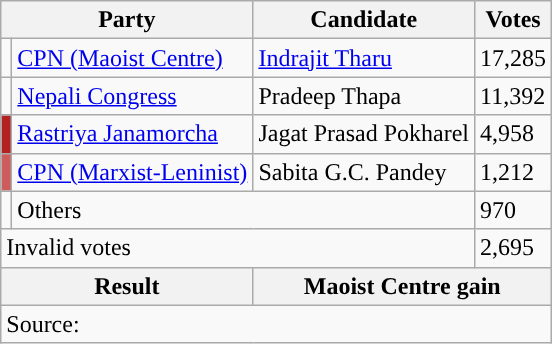<table class="wikitable">
<tr>
<th colspan="2">Party</th>
<th>Candidate</th>
<th>Votes</th>
</tr>
<tr>
<td style="background-color:"></td>
<td><a href='#'>CPN (Maoist Centre)</a></td>
<td><a href='#'>Indrajit Tharu</a></td>
<td>17,285</td>
</tr>
<tr>
<td style="background-color:"></td>
<td><a href='#'>Nepali Congress</a></td>
<td>Pradeep Thapa</td>
<td>11,392</td>
</tr>
<tr>
<td style="background-color:firebrick"></td>
<td><a href='#'>Rastriya Janamorcha</a></td>
<td>Jagat Prasad Pokharel</td>
<td>4,958</td>
</tr>
<tr>
<td style="background-color:indianred"></td>
<td><a href='#'>CPN (Marxist-Leninist)</a></td>
<td>Sabita G.C. Pandey</td>
<td>1,212</td>
</tr>
<tr>
<td></td>
<td colspan="2">Others</td>
<td>970</td>
</tr>
<tr>
<td colspan="3">Invalid votes</td>
<td>2,695</td>
</tr>
<tr>
<th colspan="2">Result</th>
<th colspan="2">Maoist Centre gain</th>
</tr>
<tr>
<td colspan="4">Source: </td>
</tr>
</table>
